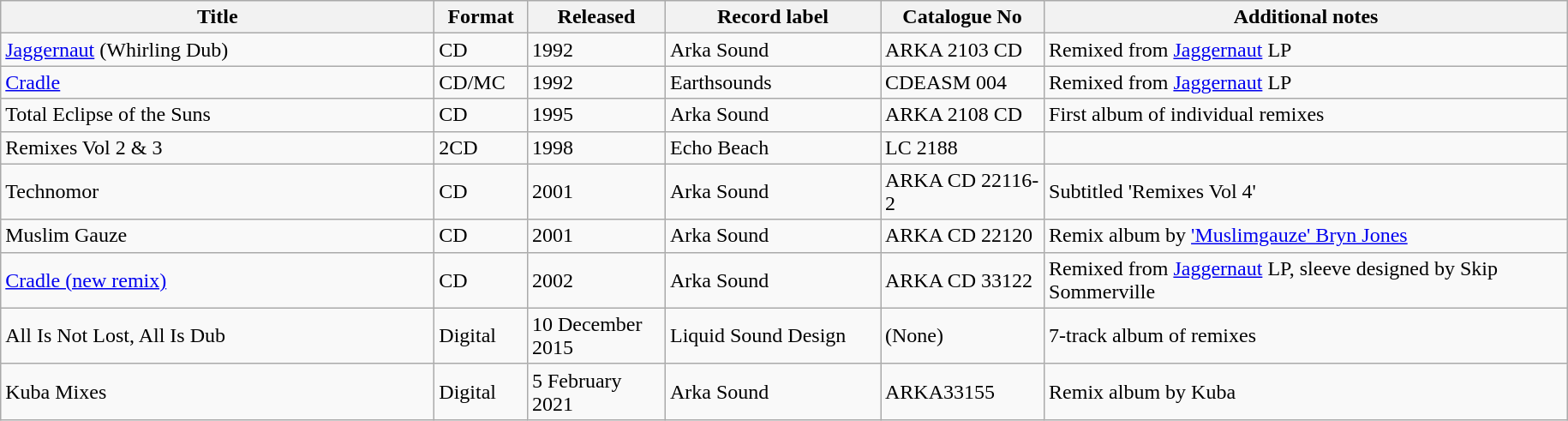<table class="wikitable">
<tr>
<th style="width: 330px;">Title</th>
<th style="width:65px;">Format</th>
<th style="width:100px;">Released</th>
<th style="width: 160px;">Record label</th>
<th style="width: 120px;">Catalogue No</th>
<th style="width: 400px;">Additional notes</th>
</tr>
<tr>
<td><a href='#'>Jaggernaut</a> (Whirling Dub)</td>
<td>CD</td>
<td>1992</td>
<td>Arka Sound</td>
<td>ARKA 2103 CD</td>
<td>Remixed from <a href='#'>Jaggernaut</a> LP</td>
</tr>
<tr>
<td><a href='#'>Cradle</a></td>
<td>CD/MC</td>
<td>1992</td>
<td>Earthsounds</td>
<td>CDEASM 004</td>
<td>Remixed from <a href='#'>Jaggernaut</a> LP</td>
</tr>
<tr>
<td>Total Eclipse of the Suns</td>
<td>CD</td>
<td>1995</td>
<td>Arka Sound</td>
<td>ARKA 2108 CD</td>
<td>First album of individual remixes</td>
</tr>
<tr>
<td>Remixes Vol 2 & 3</td>
<td>2CD</td>
<td>1998</td>
<td>Echo Beach</td>
<td>LC 2188</td>
<td></td>
</tr>
<tr>
<td>Technomor</td>
<td>CD</td>
<td>2001</td>
<td>Arka Sound</td>
<td>ARKA CD 22116-2</td>
<td>Subtitled 'Remixes Vol 4'</td>
</tr>
<tr>
<td>Muslim Gauze</td>
<td>CD</td>
<td>2001</td>
<td>Arka Sound</td>
<td>ARKA CD 22120</td>
<td>Remix album by <a href='#'>'Muslimgauze' Bryn Jones</a></td>
</tr>
<tr>
<td><a href='#'>Cradle (new remix)</a></td>
<td>CD</td>
<td>2002</td>
<td>Arka Sound</td>
<td>ARKA CD 33122</td>
<td>Remixed from <a href='#'>Jaggernaut</a> LP, sleeve designed by Skip Sommerville</td>
</tr>
<tr>
<td>All Is Not Lost, All Is Dub</td>
<td>Digital</td>
<td>10 December 2015</td>
<td>Liquid Sound Design</td>
<td>(None)</td>
<td>7-track album of remixes</td>
</tr>
<tr>
<td>Kuba Mixes</td>
<td>Digital</td>
<td>5 February 2021</td>
<td>Arka Sound</td>
<td>ARKA33155</td>
<td>Remix album by Kuba</td>
</tr>
</table>
